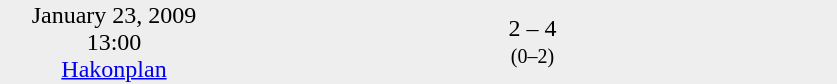<table style="background:#eee;" cellspacing="0">
<tr style="text-align:center;">
<td width=150>January 23, 2009<br>13:00<br><a href='#'>Hakonplan</a></td>
<td style="width:150px; text-align:right;"></td>
<td width=100>2 – 4<br><small>(0–2)</small></td>
<td style="width:150px; text-align:left;"><strong></strong></td>
</tr>
</table>
